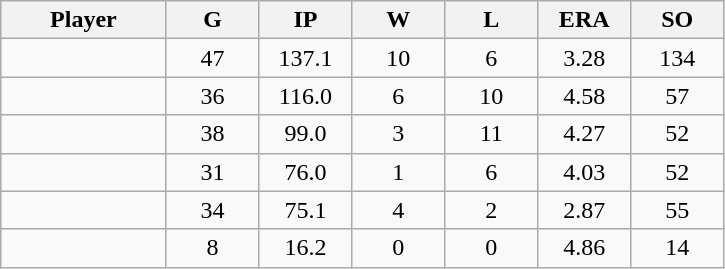<table class="wikitable sortable">
<tr>
<th bgcolor="#DDDDFF" width="16%">Player</th>
<th bgcolor="#DDDDFF" width="9%">G</th>
<th bgcolor="#DDDDFF" width="9%">IP</th>
<th bgcolor="#DDDDFF" width="9%">W</th>
<th bgcolor="#DDDDFF" width="9%">L</th>
<th bgcolor="#DDDDFF" width="9%">ERA</th>
<th bgcolor="#DDDDFF" width="9%">SO</th>
</tr>
<tr align="center">
<td></td>
<td>47</td>
<td>137.1</td>
<td>10</td>
<td>6</td>
<td>3.28</td>
<td>134</td>
</tr>
<tr align="center">
<td></td>
<td>36</td>
<td>116.0</td>
<td>6</td>
<td>10</td>
<td>4.58</td>
<td>57</td>
</tr>
<tr align="center">
<td></td>
<td>38</td>
<td>99.0</td>
<td>3</td>
<td>11</td>
<td>4.27</td>
<td>52</td>
</tr>
<tr align="center">
<td></td>
<td>31</td>
<td>76.0</td>
<td>1</td>
<td>6</td>
<td>4.03</td>
<td>52</td>
</tr>
<tr align="center">
<td></td>
<td>34</td>
<td>75.1</td>
<td>4</td>
<td>2</td>
<td>2.87</td>
<td>55</td>
</tr>
<tr align="center">
<td></td>
<td>8</td>
<td>16.2</td>
<td>0</td>
<td>0</td>
<td>4.86</td>
<td>14</td>
</tr>
</table>
